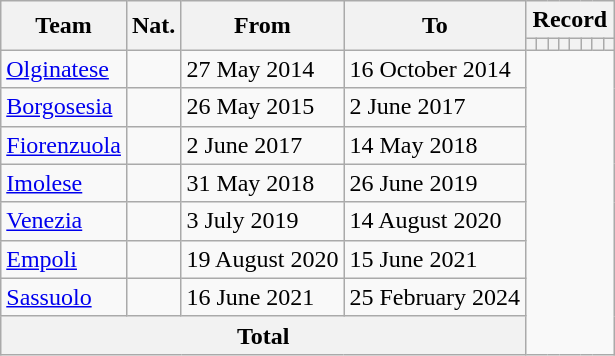<table class="wikitable" style="text-align: center">
<tr>
<th rowspan="2">Team</th>
<th rowspan="2">Nat.</th>
<th rowspan="2">From</th>
<th rowspan="2">To</th>
<th colspan="8">Record</th>
</tr>
<tr>
<th></th>
<th></th>
<th></th>
<th></th>
<th></th>
<th></th>
<th></th>
<th></th>
</tr>
<tr>
<td align=left><a href='#'>Olginatese</a></td>
<td></td>
<td align=left>27 May 2014</td>
<td align=left>16 October 2014<br></td>
</tr>
<tr>
<td align=left><a href='#'>Borgosesia</a></td>
<td></td>
<td align=left>26 May 2015</td>
<td align=left>2 June 2017<br></td>
</tr>
<tr>
<td align=left><a href='#'>Fiorenzuola</a></td>
<td></td>
<td align=left>2 June 2017</td>
<td align=left>14 May 2018<br></td>
</tr>
<tr>
<td align=left><a href='#'>Imolese</a></td>
<td></td>
<td align=left>31 May 2018</td>
<td align=left>26 June 2019<br></td>
</tr>
<tr>
<td align=left><a href='#'>Venezia</a></td>
<td></td>
<td align=left>3 July 2019</td>
<td align=left>14 August 2020<br></td>
</tr>
<tr>
<td align=left><a href='#'>Empoli</a></td>
<td></td>
<td align=left>19 August 2020</td>
<td align=left>15 June 2021<br></td>
</tr>
<tr>
<td align=left><a href='#'>Sassuolo</a></td>
<td></td>
<td align=left>16 June 2021</td>
<td align=left>25 February 2024<br></td>
</tr>
<tr>
<th colspan="4">Total<br></th>
</tr>
</table>
